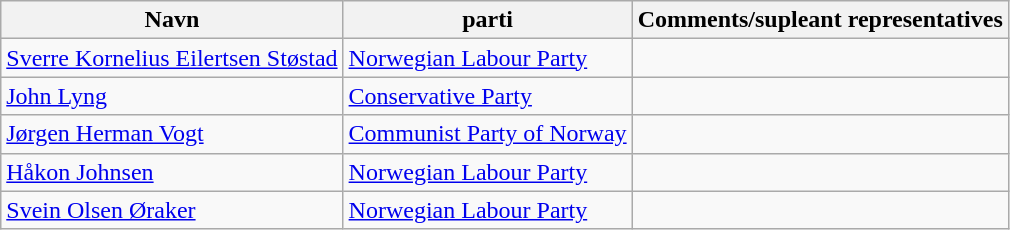<table class="wikitable">
<tr>
<th>Navn</th>
<th>parti</th>
<th>Comments/supleant representatives</th>
</tr>
<tr>
<td><a href='#'>Sverre Kornelius Eilertsen Støstad</a></td>
<td><a href='#'>Norwegian Labour Party</a></td>
<td></td>
</tr>
<tr>
<td><a href='#'>John Lyng</a></td>
<td><a href='#'>Conservative Party</a></td>
<td></td>
</tr>
<tr>
<td><a href='#'>Jørgen Herman Vogt</a></td>
<td><a href='#'>Communist Party of Norway</a></td>
<td></td>
</tr>
<tr>
<td><a href='#'>Håkon Johnsen</a></td>
<td><a href='#'>Norwegian Labour Party</a></td>
<td></td>
</tr>
<tr>
<td><a href='#'>Svein Olsen Øraker</a></td>
<td><a href='#'>Norwegian Labour Party</a></td>
<td></td>
</tr>
</table>
